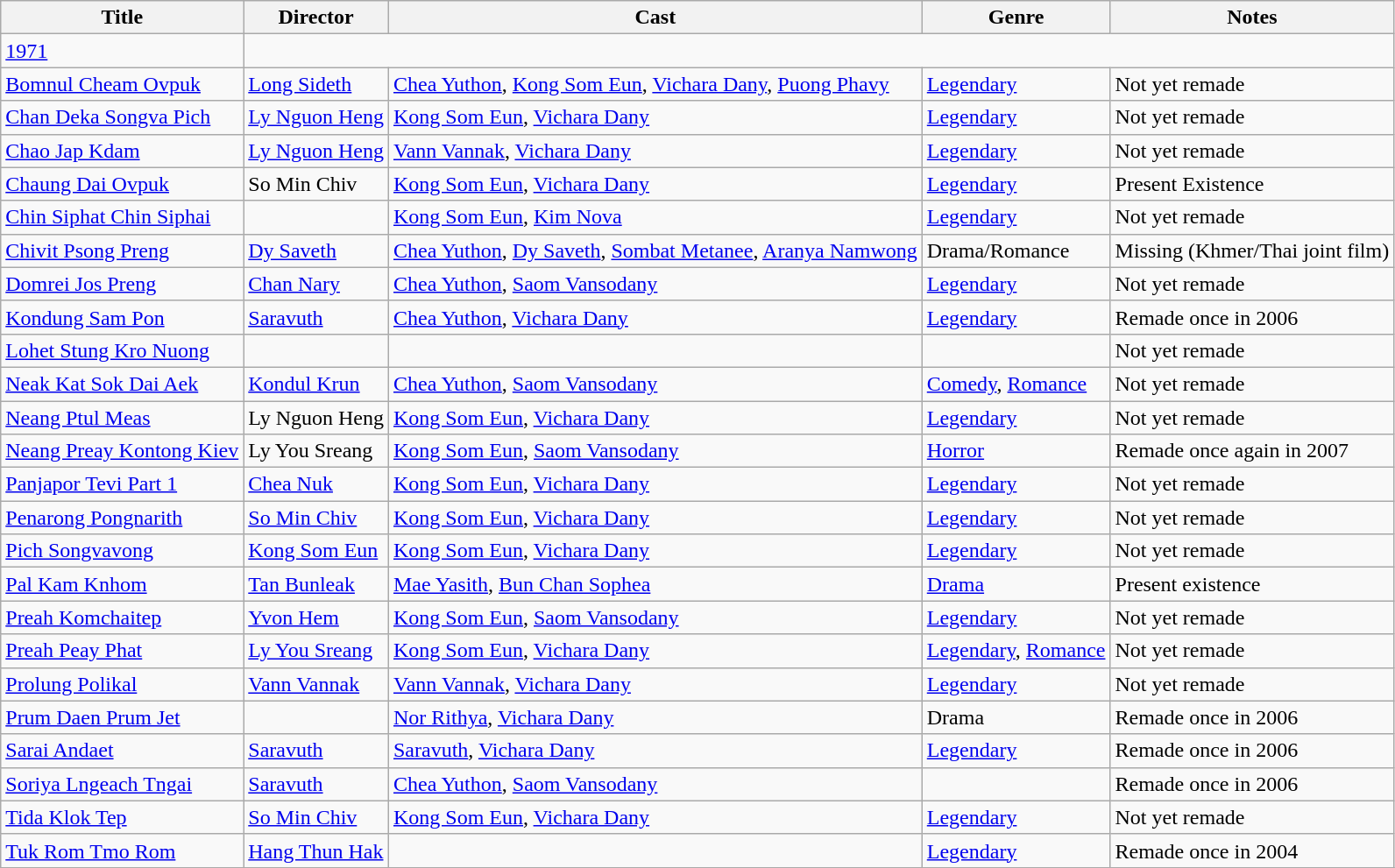<table class="wikitable">
<tr>
<th>Title</th>
<th>Director</th>
<th>Cast</th>
<th>Genre</th>
<th>Notes</th>
</tr>
<tr>
<td><a href='#'>1971</a></td>
</tr>
<tr>
<td><a href='#'>Bomnul Cheam Ovpuk</a></td>
<td><a href='#'>Long Sideth</a></td>
<td><a href='#'>Chea Yuthon</a>, <a href='#'>Kong Som Eun</a>, <a href='#'>Vichara Dany</a>, <a href='#'>Puong Phavy</a></td>
<td><a href='#'>Legendary</a></td>
<td>Not yet remade</td>
</tr>
<tr>
<td><a href='#'>Chan Deka Songva Pich</a></td>
<td><a href='#'>Ly Nguon Heng</a></td>
<td><a href='#'>Kong Som Eun</a>, <a href='#'>Vichara Dany</a></td>
<td><a href='#'>Legendary</a></td>
<td>Not yet remade</td>
</tr>
<tr>
<td><a href='#'>Chao Jap Kdam</a></td>
<td><a href='#'>Ly Nguon Heng</a></td>
<td><a href='#'>Vann Vannak</a>, <a href='#'>Vichara Dany</a></td>
<td><a href='#'>Legendary</a></td>
<td>Not yet remade</td>
</tr>
<tr>
<td><a href='#'>Chaung Dai Ovpuk</a></td>
<td>So Min Chiv</td>
<td><a href='#'>Kong Som Eun</a>, <a href='#'>Vichara Dany</a></td>
<td><a href='#'>Legendary</a></td>
<td>Present Existence</td>
</tr>
<tr>
<td><a href='#'>Chin Siphat Chin Siphai</a></td>
<td></td>
<td><a href='#'>Kong Som Eun</a>, <a href='#'>Kim Nova</a></td>
<td><a href='#'>Legendary</a></td>
<td>Not yet remade</td>
</tr>
<tr>
<td><a href='#'>Chivit Psong Preng</a></td>
<td><a href='#'>Dy Saveth</a></td>
<td><a href='#'>Chea Yuthon</a>, <a href='#'>Dy Saveth</a>, <a href='#'>Sombat Metanee</a>, <a href='#'>Aranya Namwong</a></td>
<td>Drama/Romance</td>
<td>Missing (Khmer/Thai joint film)</td>
</tr>
<tr>
<td><a href='#'>Domrei Jos Preng</a></td>
<td><a href='#'>Chan Nary</a></td>
<td><a href='#'>Chea Yuthon</a>, <a href='#'>Saom Vansodany</a></td>
<td><a href='#'>Legendary</a></td>
<td>Not yet remade</td>
</tr>
<tr>
<td><a href='#'>Kondung Sam Pon</a></td>
<td><a href='#'>Saravuth</a></td>
<td><a href='#'>Chea Yuthon</a>, <a href='#'>Vichara Dany</a></td>
<td><a href='#'>Legendary</a></td>
<td>Remade once in 2006</td>
</tr>
<tr>
<td><a href='#'>Lohet Stung Kro Nuong</a></td>
<td></td>
<td></td>
<td></td>
<td>Not yet remade</td>
</tr>
<tr>
<td><a href='#'>Neak Kat Sok Dai Aek</a></td>
<td><a href='#'>Kondul Krun</a></td>
<td><a href='#'>Chea Yuthon</a>, <a href='#'>Saom Vansodany</a></td>
<td><a href='#'>Comedy</a>, <a href='#'>Romance</a></td>
<td>Not yet remade</td>
</tr>
<tr>
<td><a href='#'>Neang Ptul Meas</a></td>
<td>Ly Nguon Heng</td>
<td><a href='#'>Kong Som Eun</a>, <a href='#'>Vichara Dany</a></td>
<td><a href='#'>Legendary</a></td>
<td>Not yet remade</td>
</tr>
<tr>
<td><a href='#'>Neang Preay Kontong Kiev</a></td>
<td>Ly You Sreang</td>
<td><a href='#'>Kong Som Eun</a>, <a href='#'>Saom Vansodany</a></td>
<td><a href='#'>Horror</a></td>
<td>Remade once again in 2007</td>
</tr>
<tr>
<td><a href='#'>Panjapor Tevi Part 1</a></td>
<td><a href='#'>Chea Nuk</a></td>
<td><a href='#'>Kong Som Eun</a>, <a href='#'>Vichara Dany</a></td>
<td><a href='#'>Legendary</a></td>
<td>Not yet remade</td>
</tr>
<tr>
<td><a href='#'>Penarong Pongnarith</a></td>
<td><a href='#'>So Min Chiv</a></td>
<td><a href='#'>Kong Som Eun</a>, <a href='#'>Vichara Dany</a></td>
<td><a href='#'>Legendary</a></td>
<td>Not yet remade</td>
</tr>
<tr>
<td><a href='#'>Pich Songvavong</a></td>
<td><a href='#'>Kong Som Eun</a></td>
<td><a href='#'>Kong Som Eun</a>, <a href='#'>Vichara Dany</a></td>
<td><a href='#'>Legendary</a></td>
<td>Not yet remade</td>
</tr>
<tr>
<td><a href='#'>Pal Kam Knhom</a></td>
<td><a href='#'>Tan Bunleak</a></td>
<td><a href='#'>Mae Yasith</a>, <a href='#'>Bun Chan Sophea</a></td>
<td><a href='#'>Drama</a></td>
<td>Present existence</td>
</tr>
<tr>
<td><a href='#'>Preah Komchaitep</a></td>
<td><a href='#'>Yvon Hem</a></td>
<td><a href='#'>Kong Som Eun</a>, <a href='#'>Saom Vansodany</a></td>
<td><a href='#'>Legendary</a></td>
<td>Not yet remade</td>
</tr>
<tr>
<td><a href='#'>Preah Peay Phat</a></td>
<td><a href='#'>Ly You Sreang</a></td>
<td><a href='#'>Kong Som Eun</a>, <a href='#'>Vichara Dany</a></td>
<td><a href='#'>Legendary</a>, <a href='#'>Romance</a></td>
<td>Not yet remade</td>
</tr>
<tr>
<td><a href='#'>Prolung Polikal</a></td>
<td><a href='#'>Vann Vannak</a></td>
<td><a href='#'>Vann Vannak</a>, <a href='#'>Vichara Dany</a></td>
<td><a href='#'>Legendary</a></td>
<td>Not yet remade</td>
</tr>
<tr>
<td><a href='#'>Prum Daen Prum Jet</a></td>
<td></td>
<td><a href='#'>Nor Rithya</a>, <a href='#'>Vichara Dany</a></td>
<td>Drama</td>
<td>Remade once in 2006</td>
</tr>
<tr>
<td><a href='#'>Sarai Andaet</a></td>
<td><a href='#'>Saravuth</a></td>
<td><a href='#'>Saravuth</a>, <a href='#'>Vichara Dany</a></td>
<td><a href='#'>Legendary</a></td>
<td>Remade once in 2006</td>
</tr>
<tr>
<td><a href='#'>Soriya Lngeach Tngai</a></td>
<td><a href='#'>Saravuth</a></td>
<td><a href='#'>Chea Yuthon</a>, <a href='#'>Saom Vansodany</a></td>
<td></td>
<td>Remade once in 2006</td>
</tr>
<tr>
<td><a href='#'>Tida Klok Tep</a></td>
<td><a href='#'>So Min Chiv</a></td>
<td><a href='#'>Kong Som Eun</a>, <a href='#'>Vichara Dany</a></td>
<td><a href='#'>Legendary</a></td>
<td>Not yet remade</td>
</tr>
<tr>
<td><a href='#'>Tuk Rom Tmo Rom</a></td>
<td><a href='#'>Hang Thun Hak</a></td>
<td></td>
<td><a href='#'>Legendary</a></td>
<td>Remade once in 2004</td>
</tr>
<tr>
</tr>
</table>
